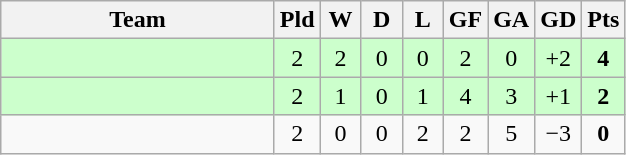<table class="wikitable" style="text-align: center;">
<tr>
<th width=175>Team</th>
<th width=20>Pld</th>
<th width=20>W</th>
<th width=20>D</th>
<th width=20>L</th>
<th width=20>GF</th>
<th width=20>GA</th>
<th width=20>GD</th>
<th width=20>Pts</th>
</tr>
<tr bgcolor=ccffcc>
<td style="text-align:left;"></td>
<td>2</td>
<td>2</td>
<td>0</td>
<td>0</td>
<td>2</td>
<td>0</td>
<td>+2</td>
<td><strong>4</strong></td>
</tr>
<tr bgcolor=ccffcc>
<td style="text-align:left;"></td>
<td>2</td>
<td>1</td>
<td>0</td>
<td>1</td>
<td>4</td>
<td>3</td>
<td>+1</td>
<td><strong>2</strong></td>
</tr>
<tr>
<td style="text-align:left;"></td>
<td>2</td>
<td>0</td>
<td>0</td>
<td>2</td>
<td>2</td>
<td>5</td>
<td>−3</td>
<td><strong>0</strong></td>
</tr>
</table>
